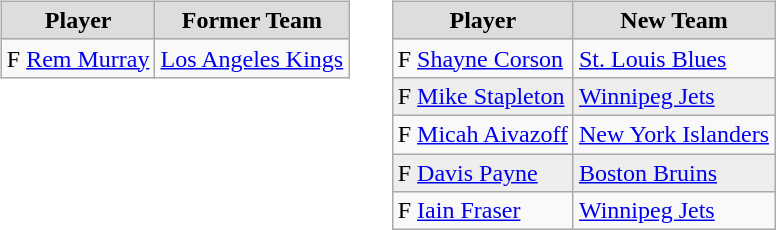<table cellspacing="10">
<tr>
<td valign="top"><br><table class="wikitable">
<tr style="text-align:center; background:#ddd;">
<td><strong>Player</strong></td>
<td><strong>Former Team</strong></td>
</tr>
<tr>
<td>F <a href='#'>Rem Murray</a></td>
<td><a href='#'>Los Angeles Kings</a></td>
</tr>
</table>
</td>
<td valign="top"><br><table class="wikitable">
<tr style="text-align:center; background:#ddd;">
<td><strong>Player</strong></td>
<td><strong>New Team</strong></td>
</tr>
<tr>
<td>F <a href='#'>Shayne Corson</a></td>
<td><a href='#'>St. Louis Blues</a></td>
</tr>
<tr style="background:#eee;">
<td>F <a href='#'>Mike Stapleton</a></td>
<td><a href='#'>Winnipeg Jets</a></td>
</tr>
<tr>
<td>F <a href='#'>Micah Aivazoff</a></td>
<td><a href='#'>New York Islanders</a></td>
</tr>
<tr style="background:#eee;">
<td>F <a href='#'>Davis Payne</a></td>
<td><a href='#'>Boston Bruins</a></td>
</tr>
<tr>
<td>F <a href='#'>Iain Fraser</a></td>
<td><a href='#'>Winnipeg Jets</a></td>
</tr>
</table>
</td>
</tr>
</table>
